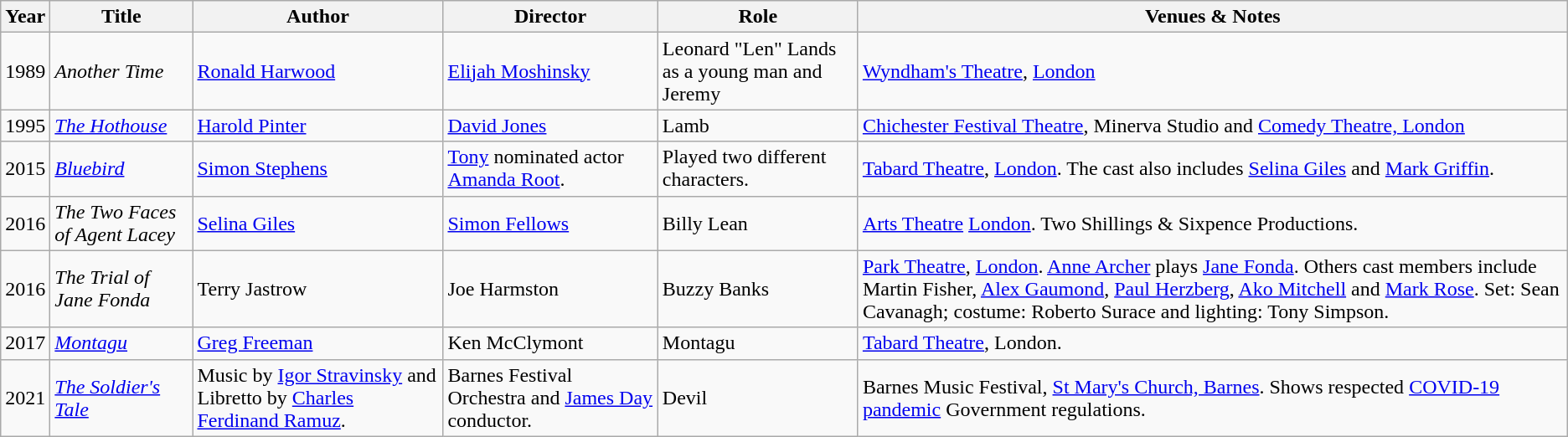<table class="wikitable sortable">
<tr>
<th>Year</th>
<th>Title</th>
<th>Author</th>
<th>Director</th>
<th>Role</th>
<th class="unsortable">Venues & Notes</th>
</tr>
<tr>
<td>1989</td>
<td><em>Another Time</em></td>
<td><a href='#'>Ronald Harwood</a></td>
<td><a href='#'>Elijah Moshinsky</a></td>
<td>Leonard "Len" Lands as a young man and Jeremy</td>
<td><a href='#'>Wyndham's Theatre</a>, <a href='#'>London</a></td>
</tr>
<tr>
<td>1995</td>
<td><em><a href='#'>The Hothouse</a></em></td>
<td><a href='#'>Harold Pinter</a></td>
<td><a href='#'>David Jones</a></td>
<td>Lamb</td>
<td><a href='#'>Chichester Festival Theatre</a>, Minerva Studio and <a href='#'>Comedy Theatre, London</a></td>
</tr>
<tr>
<td>2015</td>
<td><em><a href='#'>Bluebird</a></em></td>
<td><a href='#'>Simon Stephens</a></td>
<td><a href='#'>Tony</a> nominated actor <a href='#'>Amanda Root</a>.</td>
<td>Played two different characters.</td>
<td><a href='#'>Tabard Theatre</a>, <a href='#'>London</a>. The cast also includes <a href='#'>Selina Giles</a> and <a href='#'>Mark Griffin</a>.</td>
</tr>
<tr>
<td>2016</td>
<td><em>The Two Faces of Agent Lacey</em></td>
<td><a href='#'>Selina Giles</a></td>
<td><a href='#'>Simon Fellows</a></td>
<td>Billy Lean</td>
<td><a href='#'>Arts Theatre</a> <a href='#'>London</a>. Two Shillings & Sixpence Productions.</td>
</tr>
<tr>
<td>2016</td>
<td><em>The Trial of Jane Fonda</em></td>
<td>Terry Jastrow</td>
<td>Joe Harmston</td>
<td>Buzzy Banks</td>
<td><a href='#'>Park Theatre</a>, <a href='#'>London</a>. <a href='#'>Anne Archer</a> plays <a href='#'>Jane Fonda</a>. Others cast members include Martin Fisher, <a href='#'>Alex Gaumond</a>, <a href='#'>Paul Herzberg</a>, <a href='#'>Ako Mitchell</a> and <a href='#'>Mark Rose</a>. Set: Sean Cavanagh; costume: Roberto Surace and lighting: Tony Simpson.</td>
</tr>
<tr>
<td>2017</td>
<td><em><a href='#'>Montagu</a></em></td>
<td><a href='#'>Greg Freeman</a></td>
<td>Ken McClymont</td>
<td>Montagu</td>
<td><a href='#'>Tabard Theatre</a>, London.</td>
</tr>
<tr>
<td>2021</td>
<td><em><a href='#'>The Soldier's Tale</a></em></td>
<td>Music by <a href='#'>Igor Stravinsky</a> and Libretto by <a href='#'>Charles Ferdinand Ramuz</a>.</td>
<td>Barnes Festival Orchestra and <a href='#'>James Day</a> conductor.</td>
<td>Devil</td>
<td>Barnes Music Festival, <a href='#'>St Mary's Church, Barnes</a>. Shows respected <a href='#'>COVID-19 pandemic</a> Government regulations.</td>
</tr>
</table>
